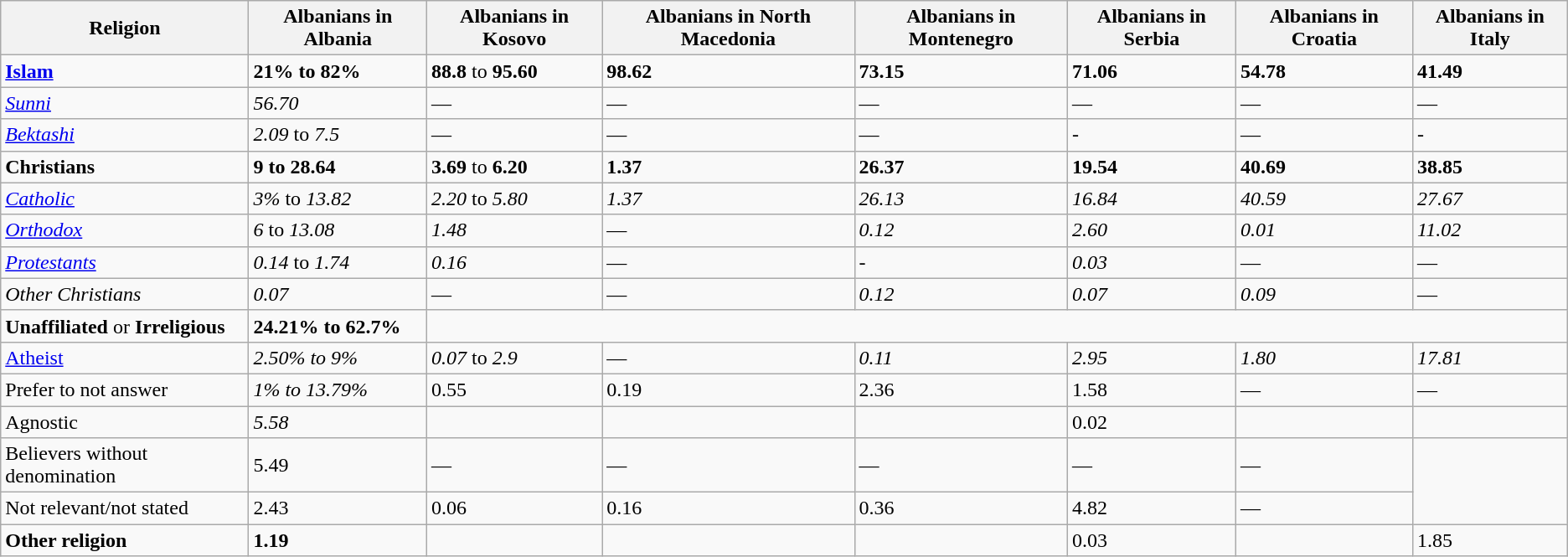<table class="wikitable">
<tr>
<th>Religion</th>
<th> Albanians in Albania</th>
<th> Albanians in Kosovo</th>
<th> Albanians in North Macedonia</th>
<th> Albanians in Montenegro</th>
<th> Albanians in Serbia</th>
<th> Albanians in Croatia</th>
<th> Albanians in Italy</th>
</tr>
<tr>
<td><strong><a href='#'>Islam</a></strong></td>
<td><strong> 21% to 82%</strong></td>
<td><strong>88.8</strong> to  <strong>95.60</strong></td>
<td><strong>98.62</strong></td>
<td><strong>73.15</strong></td>
<td><strong>71.06</strong></td>
<td><strong>54.78</strong></td>
<td><strong>41.49</strong></td>
</tr>
<tr>
<td><em><a href='#'>Sunni</a></em></td>
<td><em>56.70</em></td>
<td>—</td>
<td>—</td>
<td>—</td>
<td>—</td>
<td>—</td>
<td>—</td>
</tr>
<tr>
<td><em><a href='#'>Bektashi</a></em></td>
<td><em>2.09</em> to <em>7.5</em></td>
<td>—</td>
<td>—</td>
<td>—</td>
<td>-</td>
<td>—</td>
<td>-</td>
</tr>
<tr>
<td><strong>Christians</strong></td>
<td><strong>9 to 28.64</strong></td>
<td><strong>3.69</strong> to <strong>6.20</strong></td>
<td><strong>1.37</strong></td>
<td><strong>26.37</strong></td>
<td><strong>19.54</strong></td>
<td><strong>40.69</strong></td>
<td><strong>38.85</strong></td>
</tr>
<tr>
<td><em><a href='#'>Catholic</a></em></td>
<td><em>3%</em> to <em>13.82</em></td>
<td><em>2.20</em> to <em>5.80</em></td>
<td><em>1.37</em></td>
<td><em>26.13</em></td>
<td><em>16.84</em></td>
<td><em>40.59</em></td>
<td><em>27.67</em></td>
</tr>
<tr>
<td><em><a href='#'>Orthodox</a></em></td>
<td><em>6</em> to <em>13.08</em></td>
<td><em>1.48</em></td>
<td>—</td>
<td><em>0.12</em></td>
<td><em>2.60</em></td>
<td><em>0.01</em></td>
<td><em>11.02</em></td>
</tr>
<tr>
<td><em><a href='#'>Protestants</a></em></td>
<td><em>0.14</em> to <em>1.74</em></td>
<td><em>0.16</em></td>
<td>—</td>
<td>-</td>
<td><em>0.03</em></td>
<td>—</td>
<td>—</td>
</tr>
<tr>
<td><em>Other Christians</em></td>
<td><em>0.07</em></td>
<td>—</td>
<td>—</td>
<td><em>0.12</em></td>
<td><em>0.07</em></td>
<td><em>0.09</em></td>
<td>—</td>
</tr>
<tr>
<td><strong>Unaffiliated</strong> or <strong>Irreligious</strong></td>
<td><strong>24.21% to 62.7%</strong></td>
</tr>
<tr>
<td><a href='#'>Atheist</a></td>
<td><em>2.50% to 9%</em></td>
<td><em>0.07</em> to  <em>2.9</em></td>
<td>—</td>
<td><em>0.11</em></td>
<td><em>2.95</em></td>
<td><em>1.80</em></td>
<td><em>17.81</em></td>
</tr>
<tr>
<td>Prefer to not answer</td>
<td><em>1% to 13.79%</em></td>
<td>0.55</td>
<td>0.19</td>
<td>2.36</td>
<td>1.58</td>
<td>—</td>
<td>—</td>
</tr>
<tr>
<td>Agnostic</td>
<td><em>5.58</em></td>
<td></td>
<td></td>
<td></td>
<td>0.02</td>
<td></td>
<td></td>
</tr>
<tr>
<td>Believers without denomination</td>
<td>5.49</td>
<td>—</td>
<td>—</td>
<td>—</td>
<td>—</td>
<td>—</td>
</tr>
<tr>
<td>Not relevant/not stated</td>
<td>2.43</td>
<td>0.06</td>
<td>0.16</td>
<td>0.36</td>
<td>4.82</td>
<td>—</td>
</tr>
<tr>
<td><strong>Other religion</strong></td>
<td><strong>1.19</strong></td>
<td></td>
<td></td>
<td></td>
<td>0.03</td>
<td></td>
<td>1.85</td>
</tr>
</table>
